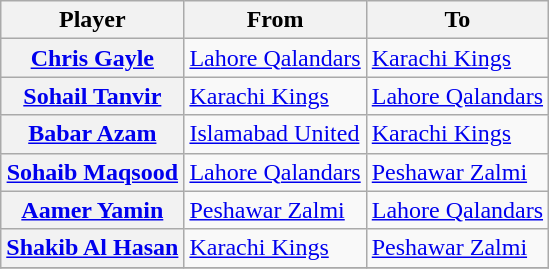<table class="wikitable plainrowheaders">
<tr>
<th>Player</th>
<th>From</th>
<th>To</th>
</tr>
<tr>
<th scope="row"><a href='#'>Chris Gayle</a></th>
<td><a href='#'>Lahore Qalandars</a></td>
<td><a href='#'>Karachi Kings</a></td>
</tr>
<tr>
<th scope="row"><a href='#'>Sohail Tanvir</a></th>
<td><a href='#'>Karachi Kings</a></td>
<td><a href='#'>Lahore Qalandars</a></td>
</tr>
<tr>
<th scope="row"><a href='#'>Babar Azam</a></th>
<td><a href='#'>Islamabad United</a></td>
<td><a href='#'>Karachi Kings</a></td>
</tr>
<tr>
<th scope="row"><a href='#'>Sohaib Maqsood</a></th>
<td><a href='#'>Lahore Qalandars</a></td>
<td><a href='#'>Peshawar Zalmi</a></td>
</tr>
<tr>
<th scope="row"><a href='#'>Aamer Yamin</a></th>
<td><a href='#'>Peshawar Zalmi</a></td>
<td><a href='#'>Lahore Qalandars</a></td>
</tr>
<tr>
<th scope="row"><a href='#'>Shakib Al Hasan</a></th>
<td><a href='#'>Karachi Kings</a></td>
<td><a href='#'>Peshawar Zalmi</a></td>
</tr>
<tr>
</tr>
</table>
